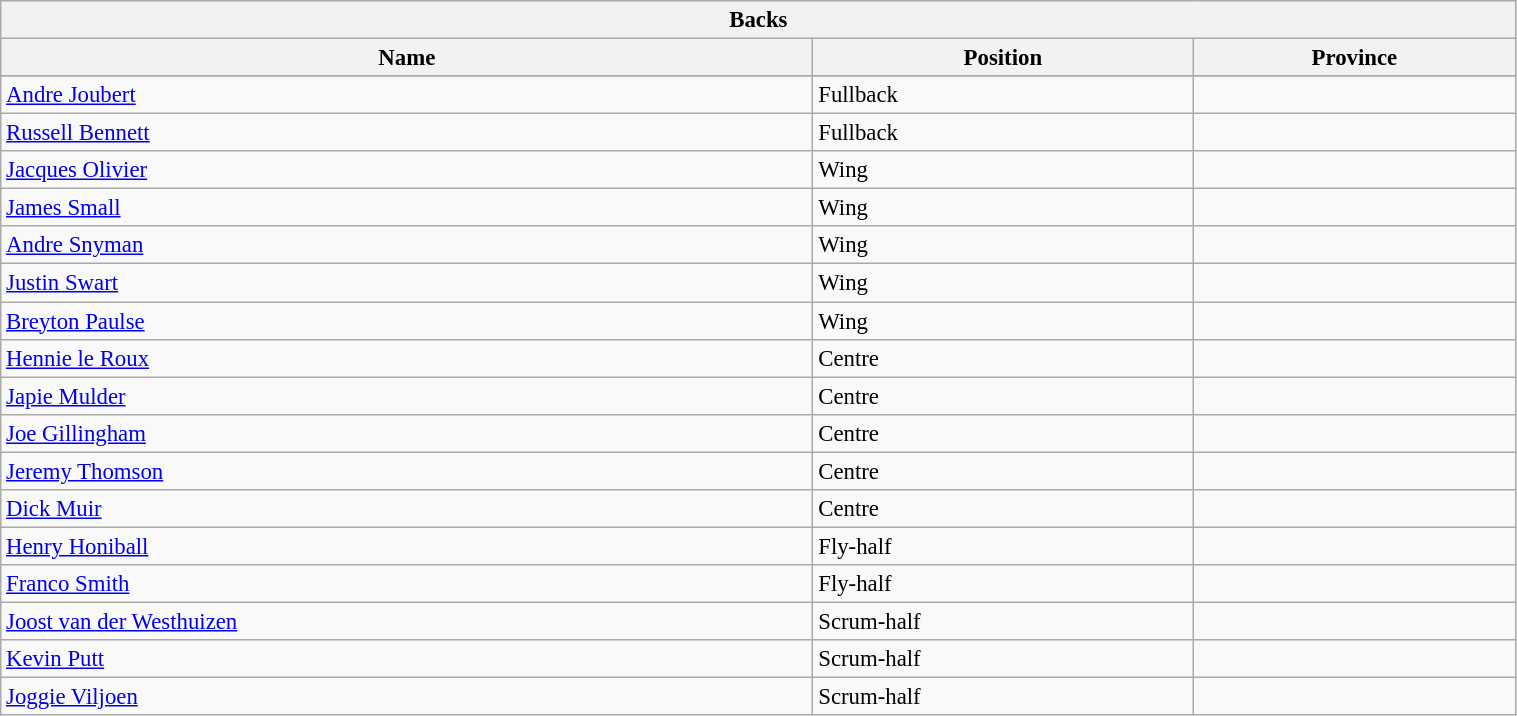<table class="wikitable" style="font-size:95%; width:80%;">
<tr>
<th colspan="3">Backs</th>
</tr>
<tr>
<th>Name</th>
<th>Position</th>
<th>Province</th>
</tr>
<tr>
</tr>
<tr>
<td><a href='#'>Andre Joubert</a></td>
<td>Fullback</td>
<td></td>
</tr>
<tr>
<td><a href='#'>Russell Bennett</a></td>
<td>Fullback</td>
<td></td>
</tr>
<tr>
<td><a href='#'>Jacques Olivier</a></td>
<td>Wing</td>
<td></td>
</tr>
<tr>
<td><a href='#'>James Small</a></td>
<td>Wing</td>
<td></td>
</tr>
<tr>
<td><a href='#'>Andre Snyman</a></td>
<td>Wing</td>
<td></td>
</tr>
<tr>
<td><a href='#'>Justin Swart</a></td>
<td>Wing</td>
<td></td>
</tr>
<tr>
<td><a href='#'>Breyton Paulse</a></td>
<td>Wing</td>
<td></td>
</tr>
<tr>
<td><a href='#'>Hennie le Roux</a></td>
<td>Centre</td>
<td></td>
</tr>
<tr>
<td><a href='#'>Japie Mulder</a></td>
<td>Centre</td>
<td></td>
</tr>
<tr>
<td><a href='#'>Joe Gillingham</a></td>
<td>Centre</td>
<td></td>
</tr>
<tr>
<td><a href='#'>Jeremy Thomson</a></td>
<td>Centre</td>
<td></td>
</tr>
<tr>
<td><a href='#'>Dick Muir</a></td>
<td>Centre</td>
<td></td>
</tr>
<tr>
<td><a href='#'>Henry Honiball</a></td>
<td>Fly-half</td>
<td></td>
</tr>
<tr>
<td><a href='#'>Franco Smith</a></td>
<td>Fly-half</td>
<td></td>
</tr>
<tr>
<td><a href='#'>Joost van der Westhuizen</a></td>
<td>Scrum-half</td>
<td></td>
</tr>
<tr>
<td><a href='#'>Kevin Putt</a></td>
<td>Scrum-half</td>
<td></td>
</tr>
<tr>
<td><a href='#'>Joggie Viljoen</a></td>
<td>Scrum-half</td>
<td></td>
</tr>
</table>
